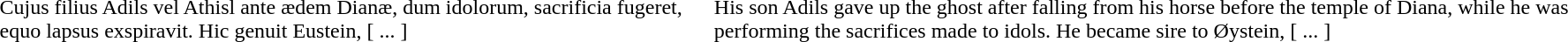<table>
<tr>
<td><br>Cujus filius Adils vel Athisl ante ædem Dianæ, dum idolorum, sacrificia fugeret, equo lapsus exspiravit. Hic genuit Eustein, [ ... ]</td>
<td><br>His son Adils gave up the ghost after falling from his horse before the temple of Diana, while he was performing the sacrifices made to idols. He became sire to Øystein, [ ... ]</td>
<td></td>
</tr>
</table>
